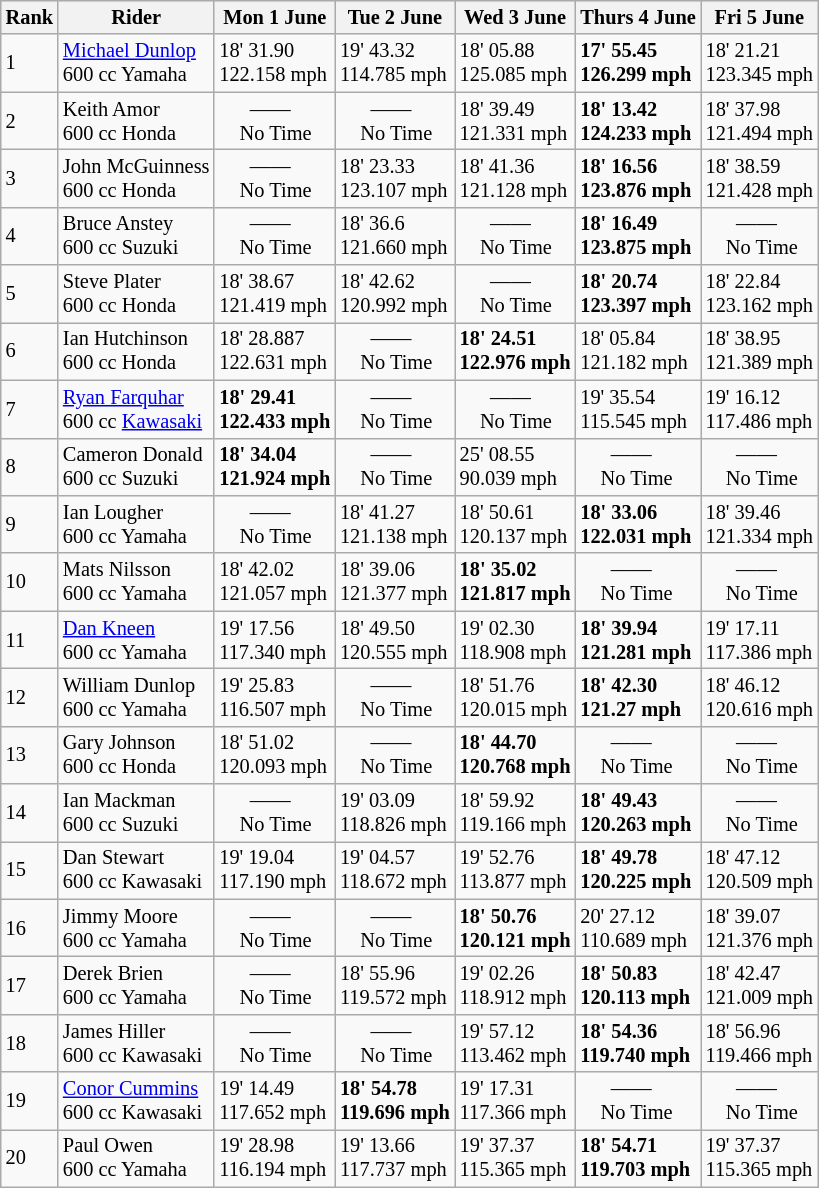<table class="wikitable" style="font-size: 85%;">
<tr style="background:#efefef;">
<th>Rank</th>
<th>Rider</th>
<th>Mon 1 June</th>
<th>Tue 2 June</th>
<th>Wed 3 June</th>
<th>Thurs 4 June</th>
<th>Fri 5 June</th>
</tr>
<tr>
<td>1</td>
<td> <a href='#'>Michael Dunlop</a><br> 600 cc Yamaha</td>
<td>18' 31.90 <br> 122.158 mph</td>
<td>19' 43.32 <br> 114.785 mph</td>
<td>18' 05.88 <br> 125.085 mph</td>
<td><strong>17' 55.45 <br> 126.299 mph</strong></td>
<td>18' 21.21 <br> 123.345 mph</td>
</tr>
<tr>
<td>2</td>
<td> Keith Amor<br> 600 cc Honda</td>
<td>      ——<br>    No Time</td>
<td>      ——<br>    No Time</td>
<td>18' 39.49 <br> 121.331 mph</td>
<td><strong>18' 13.42 <br> 124.233 mph</strong></td>
<td>18' 37.98 <br> 121.494 mph</td>
</tr>
<tr>
<td>3</td>
<td> John McGuinness <br> 600 cc Honda</td>
<td>      ——<br>    No Time</td>
<td>18' 23.33 <br> 123.107 mph</td>
<td>18' 41.36 <br> 121.128 mph</td>
<td><strong>18' 16.56 <br> 123.876 mph</strong></td>
<td>18' 38.59 <br> 121.428 mph</td>
</tr>
<tr>
<td>4</td>
<td> Bruce Anstey<br> 600 cc Suzuki</td>
<td>      ——<br>    No Time</td>
<td>18' 36.6 <br> 121.660 mph</td>
<td>      ——<br>    No Time</td>
<td><strong>18' 16.49 <br> 123.875 mph</strong></td>
<td>      ——<br>    No Time</td>
</tr>
<tr>
<td>5</td>
<td> Steve Plater<br> 600 cc Honda</td>
<td>18' 38.67 <br> 121.419 mph</td>
<td>18' 42.62 <br> 120.992 mph</td>
<td>      ——<br>    No Time</td>
<td><strong>18' 20.74 <br> 123.397 mph</strong></td>
<td>18' 22.84 <br> 123.162 mph</td>
</tr>
<tr>
<td>6</td>
<td> Ian Hutchinson <br> 600 cc Honda</td>
<td>18' 28.887 <br> 122.631 mph</td>
<td>      ——<br>    No Time</td>
<td><strong>18' 24.51 <br> 122.976 mph</strong></td>
<td>18' 05.84 <br> 121.182 mph</td>
<td>18' 38.95 <br> 121.389 mph</td>
</tr>
<tr>
<td>7</td>
<td> <a href='#'>Ryan Farquhar</a><br> 600 cc <a href='#'>Kawasaki</a></td>
<td><strong>18' 29.41 <br> 122.433 mph</strong></td>
<td>      ——<br>    No Time</td>
<td>      ——<br>    No Time</td>
<td>19' 35.54 <br> 115.545 mph</td>
<td>19' 16.12 <br> 117.486 mph</td>
</tr>
<tr>
<td>8</td>
<td> Cameron Donald<br> 600 cc Suzuki</td>
<td><strong>18' 34.04 <br> 121.924 mph</strong></td>
<td>      ——<br>    No Time</td>
<td>25' 08.55 <br> 90.039 mph</td>
<td>      ——<br>    No Time</td>
<td>      ——<br>    No Time</td>
</tr>
<tr>
<td>9</td>
<td> Ian Lougher<br> 600 cc Yamaha</td>
<td>      ——<br>    No Time</td>
<td>18' 41.27 <br> 121.138 mph</td>
<td>18' 50.61 <br> 120.137 mph</td>
<td><strong>18' 33.06 <br> 122.031 mph</strong></td>
<td>18' 39.46 <br> 121.334 mph</td>
</tr>
<tr>
<td>10</td>
<td> Mats Nilsson <br> 600 cc Yamaha</td>
<td>18' 42.02 <br> 121.057 mph</td>
<td>18' 39.06 <br> 121.377 mph</td>
<td><strong>18' 35.02 <br> 121.817 mph</strong></td>
<td>      ——<br>    No Time</td>
<td>      ——<br>    No Time</td>
</tr>
<tr>
<td>11</td>
<td> <a href='#'>Dan Kneen</a><br> 600 cc Yamaha</td>
<td>19' 17.56 <br> 117.340 mph</td>
<td>18' 49.50 <br> 120.555 mph</td>
<td>19' 02.30 <br> 118.908 mph</td>
<td><strong>18' 39.94 <br> 121.281 mph</strong></td>
<td>19' 17.11 <br> 117.386 mph</td>
</tr>
<tr>
<td>12</td>
<td> William Dunlop<br> 600 cc Yamaha</td>
<td>19' 25.83 <br> 116.507 mph</td>
<td>      ——<br>    No Time</td>
<td>18' 51.76 <br> 120.015 mph</td>
<td><strong>18' 42.30 <br> 121.27 mph</strong></td>
<td>18' 46.12 <br> 120.616 mph</td>
</tr>
<tr>
<td>13</td>
<td> Gary Johnson<br> 600 cc Honda</td>
<td>18' 51.02 <br> 120.093 mph</td>
<td>      ——<br>    No Time</td>
<td><strong>18' 44.70 <br> 120.768 mph</strong></td>
<td>      ——<br>    No Time</td>
<td>      ——<br>    No Time</td>
</tr>
<tr>
<td>14</td>
<td> Ian Mackman<br> 600 cc Suzuki</td>
<td>      ——<br>    No Time</td>
<td>19' 03.09 <br> 118.826 mph</td>
<td>18' 59.92 <br> 119.166 mph</td>
<td><strong>18' 49.43 <br> 120.263 mph</strong></td>
<td>      ——<br>    No Time</td>
</tr>
<tr>
<td>15</td>
<td> Dan Stewart<br> 600 cc Kawasaki</td>
<td>19' 19.04 <br> 117.190 mph</td>
<td>19' 04.57 <br> 118.672 mph</td>
<td>19' 52.76 <br> 113.877 mph</td>
<td><strong>18' 49.78 <br> 120.225 mph</strong></td>
<td>18' 47.12 <br> 120.509 mph</td>
</tr>
<tr>
<td>16</td>
<td> Jimmy Moore<br> 600 cc Yamaha</td>
<td>      ——<br>    No Time</td>
<td>      ——<br>    No Time</td>
<td><strong>18' 50.76 <br> 120.121 mph</strong></td>
<td>20' 27.12 <br> 110.689 mph</td>
<td>18' 39.07 <br> 121.376 mph</td>
</tr>
<tr>
<td>17</td>
<td> Derek Brien<br> 600 cc Yamaha</td>
<td>      ——<br>    No Time</td>
<td>18' 55.96 <br> 119.572 mph</td>
<td>19' 02.26 <br> 118.912 mph</td>
<td><strong>18' 50.83 <br> 120.113 mph</strong></td>
<td>18' 42.47 <br> 121.009 mph</td>
</tr>
<tr>
<td>18</td>
<td> James Hiller<br> 600 cc Kawasaki</td>
<td>      ——<br>    No Time</td>
<td>      ——<br>    No Time</td>
<td>19' 57.12 <br> 113.462 mph</td>
<td><strong>18' 54.36 <br> 119.740 mph</strong></td>
<td>18' 56.96 <br> 119.466 mph</td>
</tr>
<tr>
<td>19</td>
<td> <a href='#'>Conor Cummins</a><br> 600 cc Kawasaki</td>
<td>19' 14.49 <br> 117.652 mph</td>
<td><strong>18' 54.78 <br> 119.696 mph</strong></td>
<td>19' 17.31 <br> 117.366 mph</td>
<td>      ——<br>    No Time</td>
<td>      ——<br>    No Time</td>
</tr>
<tr>
<td>20</td>
<td> Paul Owen<br> 600 cc Yamaha</td>
<td>19' 28.98 <br> 116.194 mph</td>
<td>19' 13.66 <br> 117.737 mph</td>
<td>19' 37.37 <br> 115.365 mph</td>
<td><strong>18' 54.71 <br> 119.703 mph</strong></td>
<td>19' 37.37 <br> 115.365 mph</td>
</tr>
</table>
